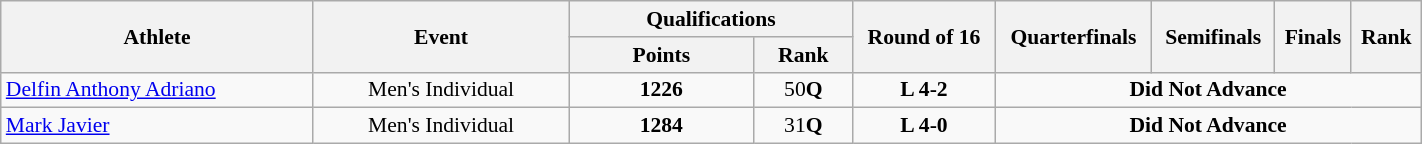<table class="wikitable" width="75%" style="text-align:center; font-size:90%">
<tr>
<th rowspan="2" width="22%">Athlete</th>
<th rowspan="2" width="18%">Event</th>
<th colspan="2" width="20%">Qualifications</th>
<th rowspan="2">Round of 16</th>
<th rowspan="2">Quarterfinals</th>
<th rowspan="2">Semifinals</th>
<th rowspan="2">Finals</th>
<th rowspan="2">Rank</th>
</tr>
<tr>
<th width="13%">Points</th>
<th>Rank</th>
</tr>
<tr>
<td align=left><a href='#'>Delfin Anthony Adriano</a></td>
<td align=center>Men's Individual</td>
<td><strong>1226</strong></td>
<td>50<strong>Q</strong></td>
<td align=center> <strong>L 4-2</strong></td>
<td align=center colspan="4"><strong>Did Not Advance</strong></td>
</tr>
<tr>
<td align=left><a href='#'>Mark Javier</a></td>
<td align=center>Men's Individual</td>
<td><strong>1284</strong></td>
<td>31<strong>Q</strong></td>
<td align=center> <strong>L 4-0</strong></td>
<td align=center colspan="4"><strong>Did Not Advance</strong></td>
</tr>
</table>
